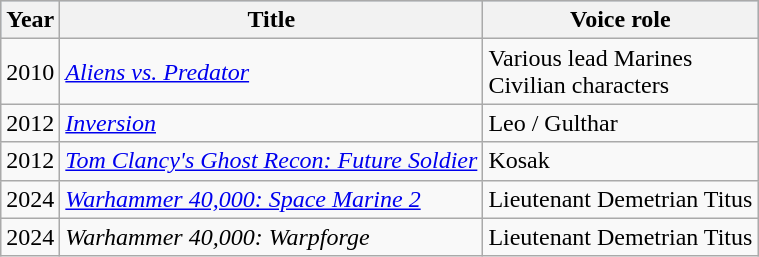<table class="wikitable sortable">
<tr style="background:#b0c4de; text-align:center;">
<th>Year</th>
<th>Title</th>
<th>Voice role</th>
</tr>
<tr>
<td>2010</td>
<td><em><a href='#'>Aliens vs. Predator</a></em></td>
<td>Various lead Marines <br> Civilian characters</td>
</tr>
<tr>
<td>2012</td>
<td><em><a href='#'>Inversion</a></em></td>
<td>Leo / Gulthar</td>
</tr>
<tr>
<td>2012</td>
<td><em><a href='#'>Tom Clancy's Ghost Recon: Future Soldier</a></em></td>
<td>Kosak</td>
</tr>
<tr>
<td>2024</td>
<td><em><a href='#'>Warhammer 40,000: Space Marine 2</a></em></td>
<td>Lieutenant Demetrian Titus</td>
</tr>
<tr>
<td>2024</td>
<td><em>Warhammer 40,000: Warpforge</em></td>
<td>Lieutenant Demetrian Titus</td>
</tr>
</table>
